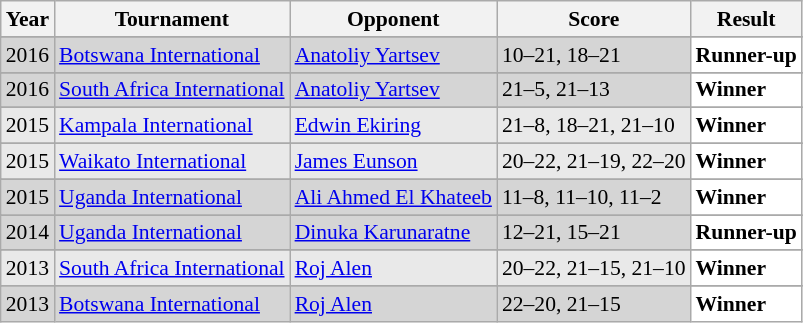<table class="sortable wikitable" style="font-size: 90%;">
<tr>
<th>Year</th>
<th>Tournament</th>
<th>Opponent</th>
<th>Score</th>
<th>Result</th>
</tr>
<tr>
</tr>
<tr style="background:#D5D5D5">
<td align="center">2016</td>
<td align="left"><a href='#'>Botswana International</a></td>
<td align="left"> <a href='#'>Anatoliy Yartsev</a></td>
<td align="left">10–21, 18–21</td>
<td style="text-align:left; background:white"> <strong>Runner-up</strong></td>
</tr>
<tr>
</tr>
<tr style="background:#D5D5D5">
<td align="center">2016</td>
<td align="left"><a href='#'>South Africa International</a></td>
<td align="left"> <a href='#'>Anatoliy Yartsev</a></td>
<td align="left">21–5, 21–13</td>
<td style="text-align:left; background:white"> <strong>Winner</strong></td>
</tr>
<tr>
</tr>
<tr style="background:#E9E9E9">
<td align="center">2015</td>
<td align="left"><a href='#'>Kampala International</a></td>
<td align="left"> <a href='#'>Edwin Ekiring</a></td>
<td align="left">21–8, 18–21, 21–10</td>
<td style="text-align:left; background:white"> <strong>Winner</strong></td>
</tr>
<tr>
</tr>
<tr style="background:#E9E9E9">
<td align="center">2015</td>
<td align="left"><a href='#'>Waikato International</a></td>
<td align="left"> <a href='#'>James Eunson</a></td>
<td align="left">20–22, 21–19, 22–20</td>
<td style="text-align:left; background:white"> <strong>Winner</strong></td>
</tr>
<tr>
</tr>
<tr style="background:#D5D5D5">
<td align="center">2015</td>
<td align="left"><a href='#'>Uganda International</a></td>
<td align="left"> <a href='#'>Ali Ahmed El Khateeb</a></td>
<td align="left">11–8, 11–10, 11–2</td>
<td style="text-align:left; background:white"> <strong>Winner</strong></td>
</tr>
<tr>
</tr>
<tr style="background:#D5D5D5">
<td align="center">2014</td>
<td align="left"><a href='#'>Uganda International</a></td>
<td align="left"> <a href='#'>Dinuka Karunaratne</a></td>
<td align="left">12–21, 15–21</td>
<td style="text-align:left; background:white"> <strong>Runner-up</strong></td>
</tr>
<tr>
</tr>
<tr style="background:#E9E9E9">
<td align="center">2013</td>
<td align="left"><a href='#'>South Africa International</a></td>
<td align="left"> <a href='#'>Roj Alen</a></td>
<td align="left">20–22, 21–15, 21–10</td>
<td style="text-align:left; background:white"> <strong>Winner</strong></td>
</tr>
<tr>
</tr>
<tr style="background:#D5D5D5">
<td align="center">2013</td>
<td align="left"><a href='#'>Botswana International</a></td>
<td align="left"> <a href='#'>Roj Alen</a></td>
<td align="left">22–20, 21–15</td>
<td style="text-align:left; background:white"> <strong>Winner</strong></td>
</tr>
</table>
